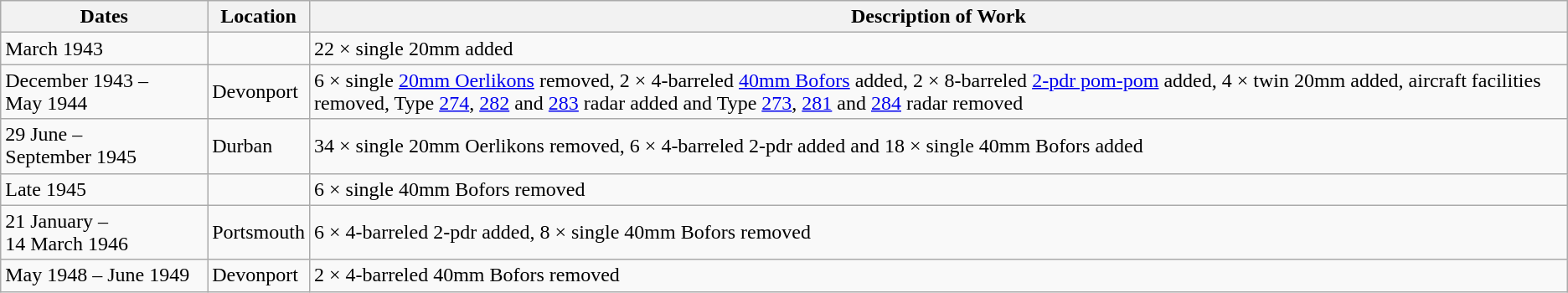<table class="wikitable">
<tr>
<th>Dates</th>
<th>Location</th>
<th>Description of Work</th>
</tr>
<tr>
<td>March 1943</td>
<td></td>
<td>22 × single 20mm added </td>
</tr>
<tr>
<td>December 1943 – May 1944</td>
<td>Devonport</td>
<td>6 × single <a href='#'>20mm Oerlikons</a> removed, 2 × 4-barreled <a href='#'>40mm Bofors</a> added, 2 × 8-barreled <a href='#'>2-pdr pom-pom</a> added, 4 × twin 20mm added, aircraft facilities removed, Type <a href='#'>274</a>, <a href='#'>282</a> and <a href='#'>283</a> radar added and Type <a href='#'>273</a>, <a href='#'>281</a> and <a href='#'>284</a> radar removed </td>
</tr>
<tr>
<td>29 June – September 1945</td>
<td>Durban</td>
<td>34 × single 20mm Oerlikons removed, 6 × 4-barreled 2-pdr added and 18 × single 40mm Bofors added </td>
</tr>
<tr>
<td>Late 1945</td>
<td></td>
<td>6 × single 40mm Bofors removed </td>
</tr>
<tr>
<td>21 January – 14 March 1946</td>
<td>Portsmouth</td>
<td>6 × 4-barreled 2-pdr added, 8 × single 40mm Bofors removed </td>
</tr>
<tr>
<td>May 1948 – June 1949</td>
<td>Devonport</td>
<td>2 × 4-barreled 40mm Bofors removed </td>
</tr>
</table>
